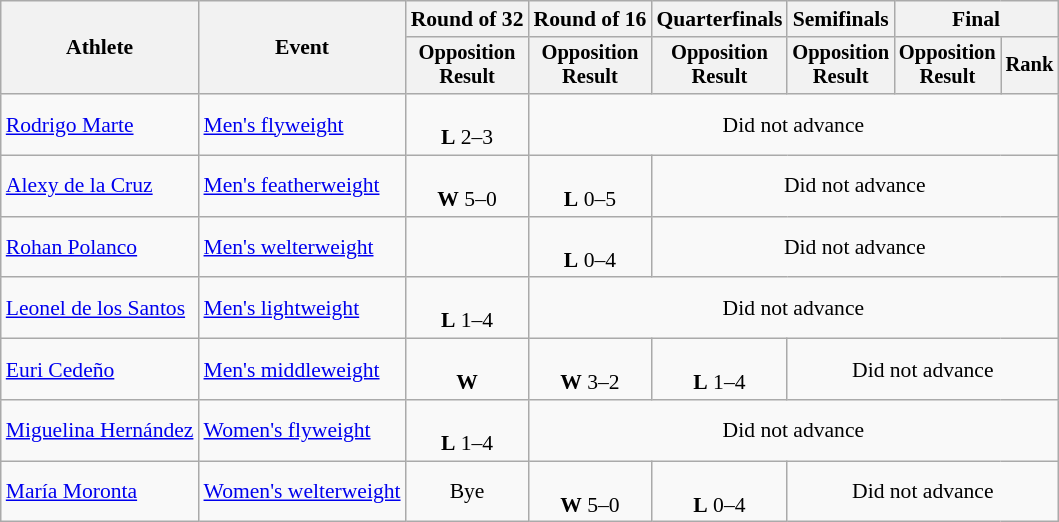<table class="wikitable" style="font-size:90%">
<tr>
<th rowspan="2">Athlete</th>
<th rowspan="2">Event</th>
<th>Round of 32</th>
<th>Round of 16</th>
<th>Quarterfinals</th>
<th>Semifinals</th>
<th colspan=2>Final</th>
</tr>
<tr style="font-size:95%">
<th>Opposition<br>Result</th>
<th>Opposition<br>Result</th>
<th>Opposition<br>Result</th>
<th>Opposition<br>Result</th>
<th>Opposition<br>Result</th>
<th>Rank</th>
</tr>
<tr align=center>
<td align=left><a href='#'>Rodrigo Marte</a></td>
<td align=left><a href='#'>Men's flyweight</a></td>
<td><br><strong>L</strong> 2–3</td>
<td colspan=5>Did not advance</td>
</tr>
<tr align=center>
<td align=left><a href='#'>Alexy de la Cruz</a></td>
<td align=left><a href='#'>Men's featherweight</a></td>
<td><br><strong>W</strong> 5–0</td>
<td><br><strong>L</strong> 0–5</td>
<td colspan=4>Did not advance</td>
</tr>
<tr align=center>
<td align=left><a href='#'>Rohan Polanco</a></td>
<td align=left><a href='#'>Men's welterweight</a></td>
<td></td>
<td><br><strong>L</strong> 0–4</td>
<td colspan=4>Did not advance</td>
</tr>
<tr align=center>
<td align=left><a href='#'>Leonel de los Santos</a></td>
<td align=left><a href='#'>Men's lightweight</a></td>
<td><br><strong>L</strong> 1–4</td>
<td colspan=5>Did not advance</td>
</tr>
<tr align=center>
<td align=left><a href='#'>Euri Cedeño</a></td>
<td align=left><a href='#'>Men's middleweight</a></td>
<td><br><strong>W</strong> <strong></strong></td>
<td><br><strong>W</strong> 3–2</td>
<td><br><strong>L</strong> 1–4</td>
<td colspan="3">Did not advance</td>
</tr>
<tr align=center>
<td align=left><a href='#'>Miguelina Hernández</a></td>
<td align=left><a href='#'>Women's flyweight</a></td>
<td><br><strong>L</strong> 1–4</td>
<td colspan=5>Did not advance</td>
</tr>
<tr align=center>
<td align=left><a href='#'>María Moronta</a></td>
<td align=left><a href='#'>Women's welterweight</a></td>
<td>Bye<br></td>
<td><br><strong>W</strong> 5–0</td>
<td><br><strong>L</strong> 0–4</td>
<td colspan="3">Did not advance</td>
</tr>
</table>
